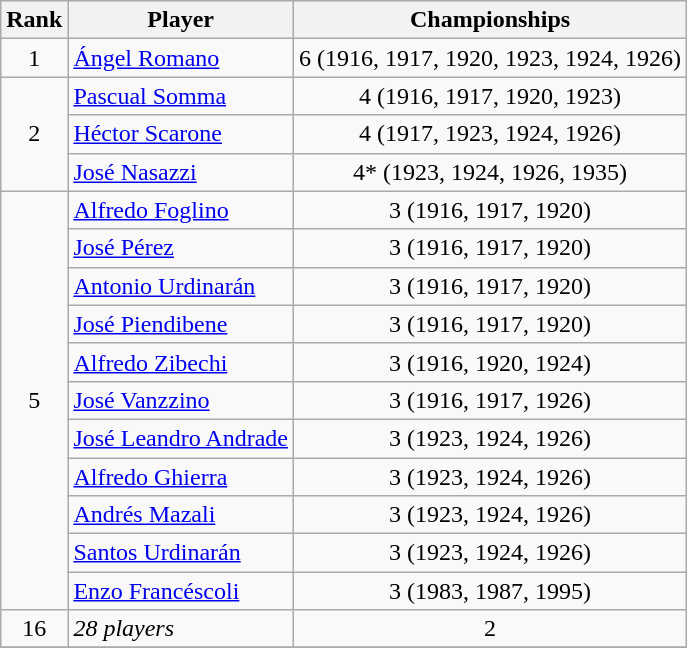<table class="wikitable" style="text-align: left;">
<tr>
<th>Rank</th>
<th>Player</th>
<th>Championships</th>
</tr>
<tr>
<td align=center>1</td>
<td><a href='#'>Ángel Romano</a></td>
<td align=center>6 (1916, 1917, 1920, 1923, 1924, 1926)</td>
</tr>
<tr>
<td rowspan=3 align=center>2</td>
<td><a href='#'>Pascual Somma</a></td>
<td align=center>4 (1916, 1917, 1920, 1923)</td>
</tr>
<tr>
<td><a href='#'>Héctor Scarone</a></td>
<td align=center>4 (1917, 1923, 1924, 1926)</td>
</tr>
<tr>
<td><a href='#'>José Nasazzi</a></td>
<td align=center>4* (1923, 1924, 1926, 1935)</td>
</tr>
<tr>
<td rowspan=11 align=center>5</td>
<td><a href='#'>Alfredo Foglino</a></td>
<td align=center>3 (1916, 1917, 1920)</td>
</tr>
<tr>
<td><a href='#'>José Pérez</a></td>
<td align=center>3 (1916, 1917, 1920)</td>
</tr>
<tr>
<td><a href='#'>Antonio Urdinarán</a></td>
<td align=center>3 (1916, 1917, 1920)</td>
</tr>
<tr>
<td><a href='#'>José Piendibene</a></td>
<td align=center>3 (1916, 1917, 1920)</td>
</tr>
<tr>
<td><a href='#'>Alfredo Zibechi</a></td>
<td align=center>3 (1916, 1920, 1924)</td>
</tr>
<tr>
<td><a href='#'>José Vanzzino</a></td>
<td align=center>3 (1916, 1917, 1926)</td>
</tr>
<tr>
<td><a href='#'>José Leandro Andrade</a></td>
<td align=center>3 (1923, 1924, 1926)</td>
</tr>
<tr>
<td><a href='#'>Alfredo Ghierra</a></td>
<td align=center>3 (1923, 1924, 1926)</td>
</tr>
<tr>
<td><a href='#'>Andrés Mazali</a></td>
<td align=center>3 (1923, 1924, 1926)</td>
</tr>
<tr>
<td><a href='#'>Santos Urdinarán</a></td>
<td align=center>3 (1923, 1924, 1926)</td>
</tr>
<tr>
<td><a href='#'>Enzo Francéscoli</a></td>
<td align=center>3 (1983, 1987, 1995)</td>
</tr>
<tr>
<td align=center>16</td>
<td><em>28 players</em></td>
<td align=center>2</td>
</tr>
<tr>
</tr>
</table>
